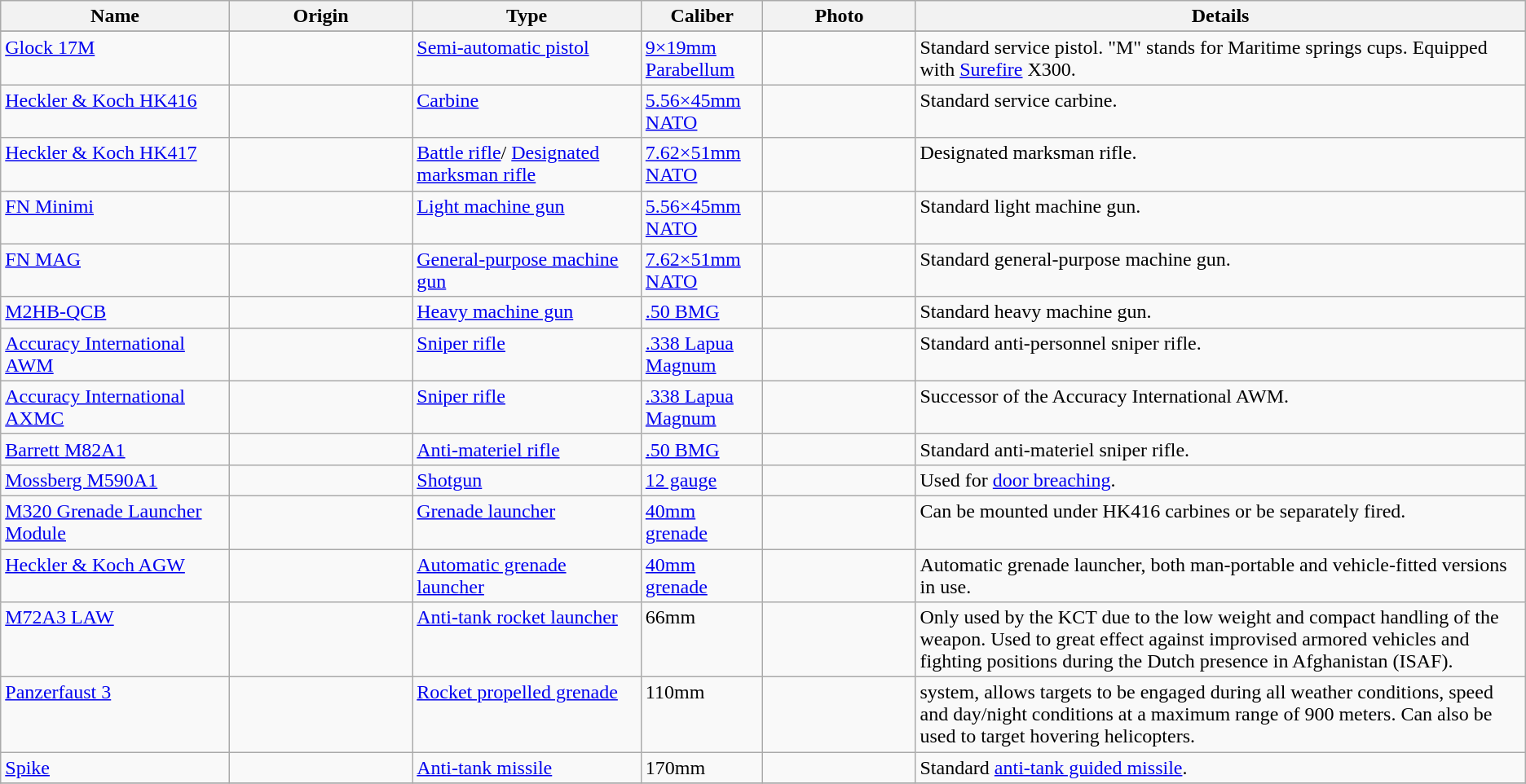<table class="wikitable">
<tr>
<th scope="col" style="width: 15%;">Name</th>
<th scope="col" style="width: 12%;">Origin</th>
<th scope="col" style="width: 15%;">Type</th>
<th scope="col" style="width: 8%;">Caliber</th>
<th scope="col" style="width: 10%;">Photo</th>
<th scope="col" style="width: 40%;">Details</th>
</tr>
<tr>
</tr>
<tr valign="top">
<td><a href='#'>Glock 17M</a></td>
<td></td>
<td><a href='#'>Semi-automatic pistol</a></td>
<td><a href='#'>9×19mm Parabellum</a></td>
<td></td>
<td>Standard service pistol. "M" stands for Maritime springs cups. Equipped with <a href='#'>Surefire</a> X300.</td>
</tr>
<tr valign="top">
<td><a href='#'>Heckler & Koch HK416</a></td>
<td></td>
<td><a href='#'>Carbine</a></td>
<td><a href='#'>5.56×45mm NATO</a></td>
<td></td>
<td>Standard service carbine.</td>
</tr>
<tr valign="top">
<td><a href='#'>Heckler & Koch HK417</a></td>
<td></td>
<td><a href='#'>Battle rifle</a>/ <a href='#'>Designated marksman rifle</a></td>
<td><a href='#'>7.62×51mm NATO</a></td>
<td></td>
<td>Designated marksman rifle.</td>
</tr>
<tr valign="top">
<td><a href='#'>FN Minimi</a></td>
<td></td>
<td><a href='#'>Light machine gun</a></td>
<td><a href='#'>5.56×45mm NATO</a></td>
<td></td>
<td>Standard light machine gun.</td>
</tr>
<tr valign="top">
<td><a href='#'>FN MAG</a></td>
<td></td>
<td><a href='#'>General-purpose machine gun</a></td>
<td><a href='#'>7.62×51mm NATO</a></td>
<td></td>
<td>Standard general-purpose machine gun.</td>
</tr>
<tr valign="top">
<td><a href='#'>M2HB-QCB</a></td>
<td></td>
<td><a href='#'>Heavy machine gun</a></td>
<td><a href='#'>.50 BMG</a></td>
<td></td>
<td>Standard heavy machine gun.</td>
</tr>
<tr valign="top">
<td><a href='#'>Accuracy International AWM</a></td>
<td></td>
<td><a href='#'>Sniper rifle</a></td>
<td><a href='#'>.338 Lapua Magnum</a></td>
<td></td>
<td>Standard anti-personnel sniper rifle.</td>
</tr>
<tr valign="top">
<td><a href='#'>Accuracy International AXMC</a></td>
<td></td>
<td><a href='#'>Sniper rifle</a></td>
<td><a href='#'>.338 Lapua Magnum</a></td>
<td></td>
<td>Successor of the Accuracy International AWM.</td>
</tr>
<tr valign="top">
<td><a href='#'>Barrett M82A1</a></td>
<td></td>
<td><a href='#'>Anti-materiel rifle</a></td>
<td><a href='#'>.50 BMG</a></td>
<td></td>
<td>Standard anti-materiel sniper rifle.</td>
</tr>
<tr valign="top">
<td><a href='#'>Mossberg M590A1</a></td>
<td></td>
<td><a href='#'>Shotgun</a></td>
<td><a href='#'>12 gauge</a></td>
<td></td>
<td>Used for <a href='#'>door breaching</a>.</td>
</tr>
<tr valign="top">
<td><a href='#'>M320 Grenade Launcher Module</a></td>
<td><br></td>
<td><a href='#'>Grenade launcher</a></td>
<td><a href='#'>40mm grenade</a></td>
<td></td>
<td>Can be mounted under HK416 carbines or be separately fired.</td>
</tr>
<tr valign="top">
<td><a href='#'>Heckler & Koch AGW</a></td>
<td></td>
<td><a href='#'>Automatic grenade launcher</a></td>
<td><a href='#'>40mm grenade</a></td>
<td></td>
<td>Automatic grenade launcher, both man-portable and vehicle-fitted versions in use.</td>
</tr>
<tr valign="top">
<td><a href='#'>M72A3 LAW</a></td>
<td></td>
<td><a href='#'>Anti-tank rocket launcher</a></td>
<td>66mm</td>
<td></td>
<td>Only used by the KCT due to the low weight and compact handling of the weapon. Used to great effect against improvised armored vehicles and fighting positions during the Dutch presence in Afghanistan (ISAF).</td>
</tr>
<tr valign="top">
<td><a href='#'>Panzerfaust 3</a></td>
<td></td>
<td><a href='#'>Rocket propelled grenade</a></td>
<td>110mm</td>
<td></td>
<td> system, allows targets to be engaged during all weather conditions, speed and day/night conditions at a maximum range of 900 meters. Can also be used to target hovering helicopters.</td>
</tr>
<tr valign="top">
<td><a href='#'>Spike</a></td>
<td></td>
<td><a href='#'>Anti-tank missile</a></td>
<td>170mm</td>
<td></td>
<td>Standard <a href='#'>anti-tank guided missile</a>.</td>
</tr>
<tr valign="top">
</tr>
</table>
